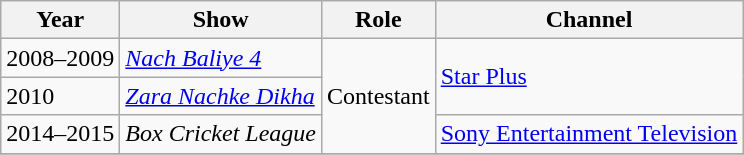<table class="wikitable sortable">
<tr>
<th>Year</th>
<th>Show</th>
<th>Role</th>
<th>Channel</th>
</tr>
<tr>
<td>2008–2009</td>
<td><em><a href='#'>Nach Baliye 4</a></em></td>
<td rowspan = "3">Contestant</td>
<td rowspan = "2"><a href='#'>Star Plus</a></td>
</tr>
<tr>
<td>2010</td>
<td><em><a href='#'>Zara Nachke Dikha</a></em></td>
</tr>
<tr>
<td>2014–2015</td>
<td><em>Box Cricket League</em></td>
<td><a href='#'>Sony Entertainment Television</a></td>
</tr>
<tr>
</tr>
</table>
